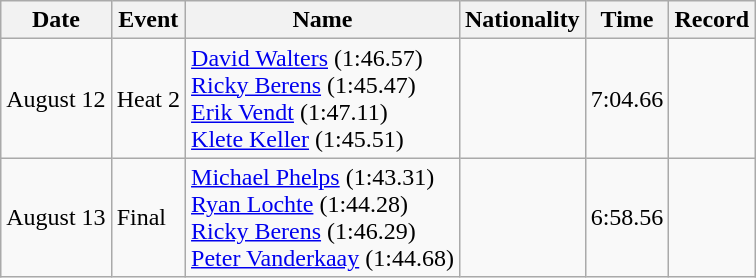<table class=wikitable>
<tr>
<th>Date</th>
<th>Event</th>
<th>Name</th>
<th>Nationality</th>
<th>Time</th>
<th>Record</th>
</tr>
<tr>
<td>August 12</td>
<td>Heat 2</td>
<td><a href='#'>David Walters</a> (1:46.57)<br><a href='#'>Ricky Berens</a> (1:45.47)<br><a href='#'>Erik Vendt</a> (1:47.11)<br><a href='#'>Klete Keller</a> (1:45.51)</td>
<td align=left></td>
<td>7:04.66</td>
<td align=center></td>
</tr>
<tr>
<td>August 13</td>
<td>Final</td>
<td><a href='#'>Michael Phelps</a> (1:43.31)<br><a href='#'>Ryan Lochte</a> (1:44.28)<br><a href='#'>Ricky Berens</a> (1:46.29)<br><a href='#'>Peter Vanderkaay</a> (1:44.68)</td>
<td align=left></td>
<td>6:58.56</td>
<td align=center></td>
</tr>
</table>
